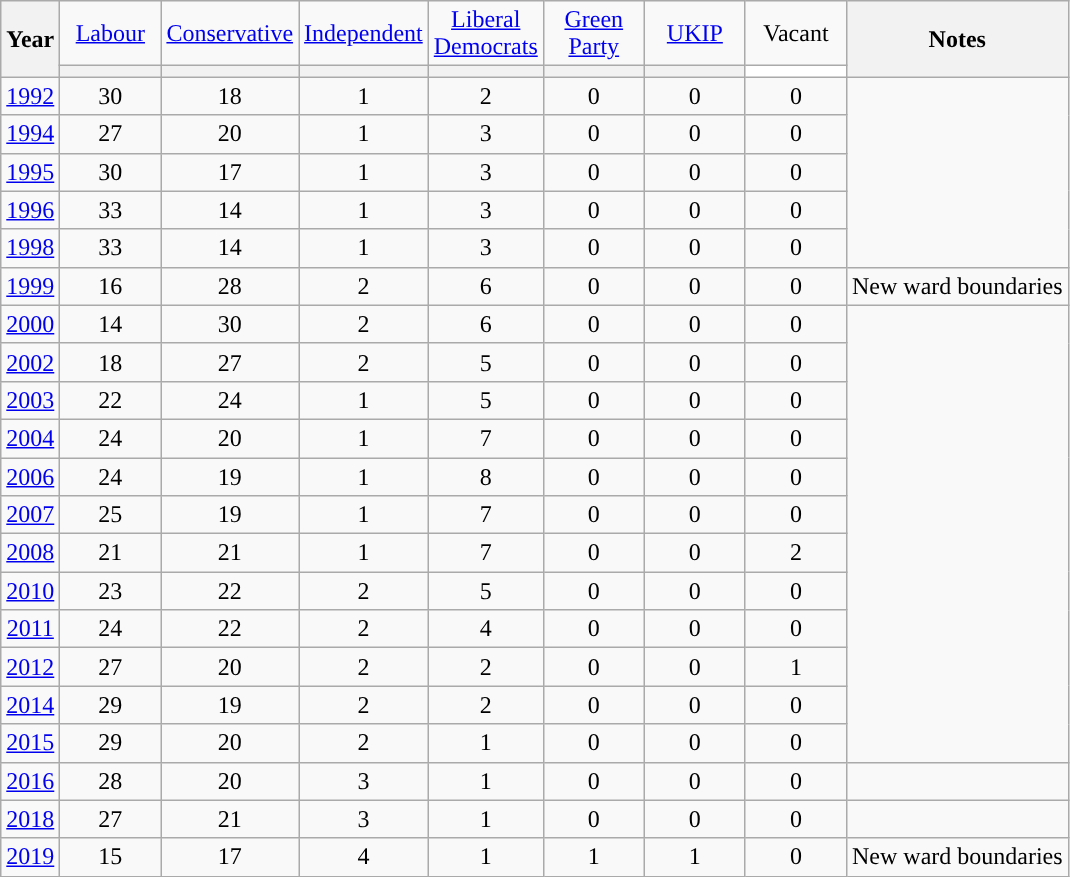<table class=wikitable style=text-align:center>
<tr>
<th rowspan=2>Year</th>
<td width="60"><a href='#'>Labour</a></td>
<td width="60"><a href='#'>Conservative</a></td>
<td width="60"><a href='#'>Independent</a></td>
<td width="60"><a href='#'>Liberal Democrats</a></td>
<td width="60"><a href='#'>Green Party</a></td>
<td width="60"><a href='#'>UKIP</a></td>
<td width="60">Vacant</td>
<th rowspan="2">Notes</th>
</tr>
<tr>
<th style="background-color: "></th>
<th style="background-color: "></th>
<th style="background-color: "></th>
<th style="background-color: "></th>
<th style="background-color: "></th>
<th style="background-color: "></th>
<th style="background-color: white; width: 3px;"></th>
</tr>
<tr>
<td><a href='#'>1992</a></td>
<td>30</td>
<td>18</td>
<td>1</td>
<td>2</td>
<td>0</td>
<td>0</td>
<td>0</td>
</tr>
<tr>
<td><a href='#'>1994</a></td>
<td>27</td>
<td>20</td>
<td>1</td>
<td>3</td>
<td>0</td>
<td>0</td>
<td>0</td>
</tr>
<tr>
<td><a href='#'>1995</a></td>
<td>30</td>
<td>17</td>
<td>1</td>
<td>3</td>
<td>0</td>
<td>0</td>
<td>0</td>
</tr>
<tr>
<td><a href='#'>1996</a></td>
<td>33</td>
<td>14</td>
<td>1</td>
<td>3</td>
<td>0</td>
<td>0</td>
<td>0</td>
</tr>
<tr>
<td><a href='#'>1998</a></td>
<td>33</td>
<td>14</td>
<td>1</td>
<td>3</td>
<td>0</td>
<td>0</td>
<td>0</td>
</tr>
<tr>
<td><a href='#'>1999</a></td>
<td>16</td>
<td>28</td>
<td>2</td>
<td>6</td>
<td>0</td>
<td>0</td>
<td>0</td>
<td>New ward boundaries</td>
</tr>
<tr>
<td><a href='#'>2000</a></td>
<td>14</td>
<td>30</td>
<td>2</td>
<td>6</td>
<td>0</td>
<td>0</td>
<td>0</td>
</tr>
<tr>
<td><a href='#'>2002</a></td>
<td>18</td>
<td>27</td>
<td>2</td>
<td>5</td>
<td>0</td>
<td>0</td>
<td>0</td>
</tr>
<tr>
<td><a href='#'>2003</a></td>
<td>22</td>
<td>24</td>
<td>1</td>
<td>5</td>
<td>0</td>
<td>0</td>
<td>0</td>
</tr>
<tr>
<td><a href='#'>2004</a></td>
<td>24</td>
<td>20</td>
<td>1</td>
<td>7</td>
<td>0</td>
<td>0</td>
<td>0</td>
</tr>
<tr>
<td><a href='#'>2006</a></td>
<td>24</td>
<td>19</td>
<td>1</td>
<td>8</td>
<td>0</td>
<td>0</td>
<td>0</td>
</tr>
<tr>
<td><a href='#'>2007</a></td>
<td>25</td>
<td>19</td>
<td>1</td>
<td>7</td>
<td>0</td>
<td>0</td>
<td>0</td>
</tr>
<tr>
<td><a href='#'>2008</a></td>
<td>21</td>
<td>21</td>
<td>1</td>
<td>7</td>
<td>0</td>
<td>0</td>
<td>2</td>
</tr>
<tr>
<td><a href='#'>2010</a></td>
<td>23</td>
<td>22</td>
<td>2</td>
<td>5</td>
<td>0</td>
<td>0</td>
<td>0</td>
</tr>
<tr>
<td><a href='#'>2011</a></td>
<td>24</td>
<td>22</td>
<td>2</td>
<td>4</td>
<td>0</td>
<td>0</td>
<td>0</td>
</tr>
<tr>
<td><a href='#'>2012</a></td>
<td>27</td>
<td>20</td>
<td>2</td>
<td>2</td>
<td>0</td>
<td>0</td>
<td>1</td>
</tr>
<tr>
<td><a href='#'>2014</a></td>
<td>29</td>
<td>19</td>
<td>2</td>
<td>2</td>
<td>0</td>
<td>0</td>
<td>0</td>
</tr>
<tr>
<td><a href='#'>2015</a></td>
<td>29</td>
<td>20</td>
<td>2</td>
<td>1</td>
<td>0</td>
<td>0</td>
<td>0</td>
</tr>
<tr>
<td><a href='#'>2016</a></td>
<td>28</td>
<td>20</td>
<td>3</td>
<td>1</td>
<td>0</td>
<td>0</td>
<td>0</td>
<td></td>
</tr>
<tr>
<td><a href='#'>2018</a></td>
<td>27</td>
<td>21</td>
<td>3</td>
<td>1</td>
<td>0</td>
<td>0</td>
<td>0</td>
<td></td>
</tr>
<tr>
<td><a href='#'>2019</a></td>
<td>15</td>
<td>17</td>
<td>4</td>
<td>1</td>
<td>1</td>
<td>1</td>
<td>0</td>
<td>New ward boundaries</td>
</tr>
</table>
